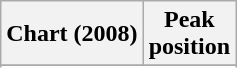<table class="wikitable sortable plainrowheaders">
<tr>
<th>Chart (2008)</th>
<th>Peak<br>position</th>
</tr>
<tr>
</tr>
<tr>
</tr>
</table>
